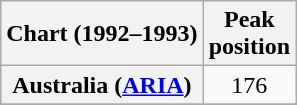<table class="wikitable sortable plainrowheaders" style="text-align:center">
<tr>
<th scope="col">Chart (1992–1993)</th>
<th scope="col">Peak<br>position</th>
</tr>
<tr>
<th scope="row">Australia (<a href='#'>ARIA</a>)</th>
<td>176</td>
</tr>
<tr>
</tr>
<tr>
</tr>
</table>
